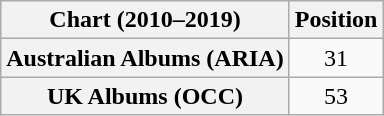<table class="wikitable plainrowheaders sortable">
<tr>
<th scope="col">Chart (2010–2019)</th>
<th scope="col">Position</th>
</tr>
<tr>
<th scope="row">Australian Albums (ARIA)</th>
<td style="text-align:center;">31</td>
</tr>
<tr>
<th scope="row">UK Albums (OCC)</th>
<td style="text-align:center;">53</td>
</tr>
</table>
